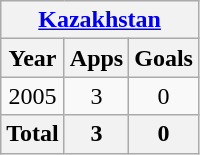<table class="wikitable" style="text-align:center">
<tr>
<th colspan=3><a href='#'>Kazakhstan</a></th>
</tr>
<tr>
<th>Year</th>
<th>Apps</th>
<th>Goals</th>
</tr>
<tr>
<td>2005</td>
<td>3</td>
<td>0</td>
</tr>
<tr>
<th>Total</th>
<th>3</th>
<th>0</th>
</tr>
</table>
